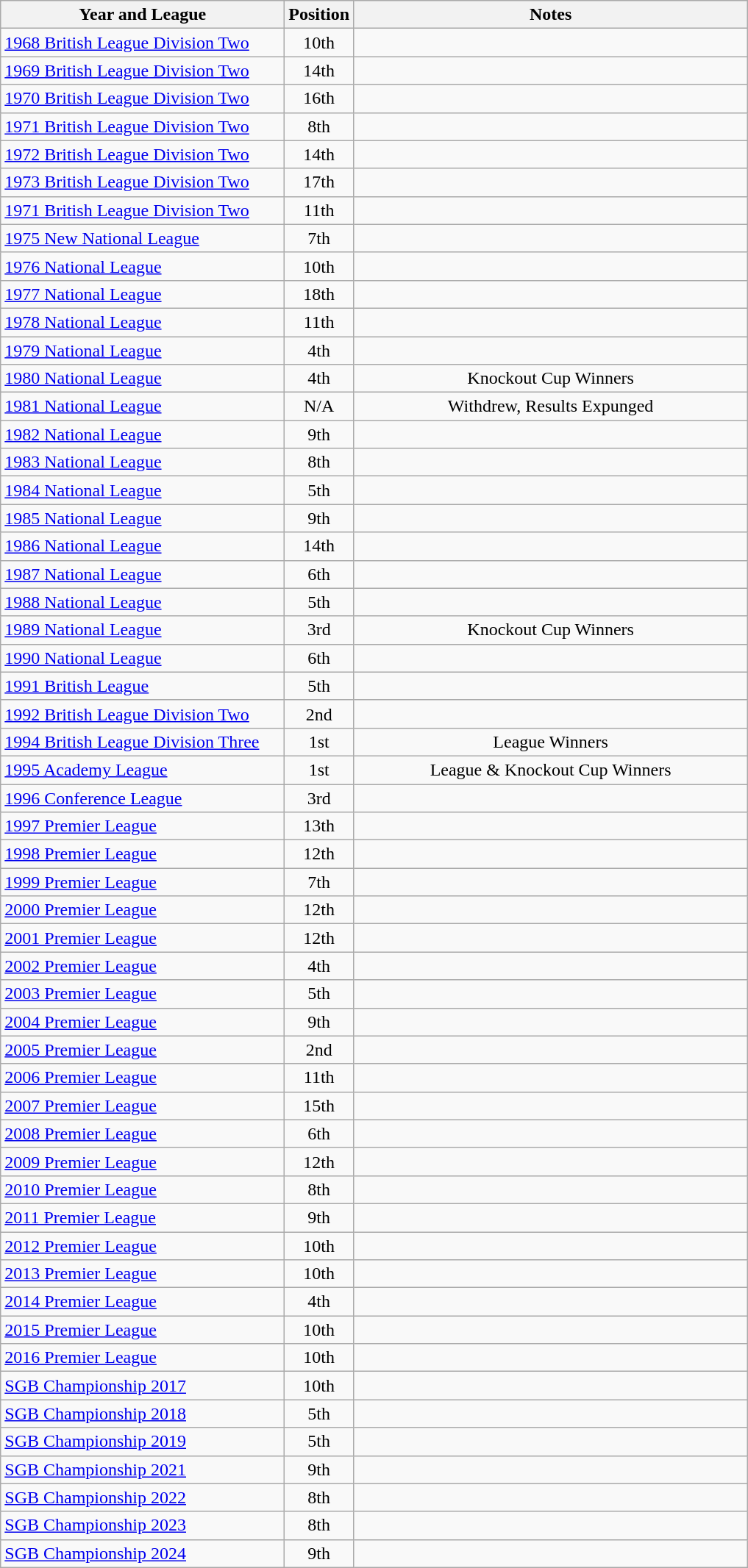<table class="wikitable">
<tr>
<th width=250>Year and League</th>
<th width=50>Position</th>
<th width=350>Notes</th>
</tr>
<tr align=center>
<td align="left"><a href='#'>1968 British League Division Two</a></td>
<td>10th</td>
<td></td>
</tr>
<tr align=center>
<td align="left"><a href='#'>1969 British League Division Two</a></td>
<td>14th</td>
<td></td>
</tr>
<tr align=center>
<td align="left"><a href='#'>1970 British League Division Two</a></td>
<td>16th</td>
<td></td>
</tr>
<tr align=center>
<td align="left"><a href='#'>1971 British League Division Two</a></td>
<td>8th</td>
<td></td>
</tr>
<tr align=center>
<td align="left"><a href='#'>1972 British League Division Two</a></td>
<td>14th</td>
<td></td>
</tr>
<tr align=center>
<td align="left"><a href='#'>1973 British League Division Two</a></td>
<td>17th</td>
<td></td>
</tr>
<tr align=center>
<td align="left"><a href='#'>1971 British League Division Two</a></td>
<td>11th</td>
<td></td>
</tr>
<tr align=center>
<td align="left"><a href='#'>1975 New National League</a></td>
<td>7th</td>
<td></td>
</tr>
<tr align=center>
<td align="left"><a href='#'>1976 National League</a></td>
<td>10th</td>
<td></td>
</tr>
<tr align=center>
<td align="left"><a href='#'>1977 National League</a></td>
<td>18th</td>
<td></td>
</tr>
<tr align=center>
<td align="left"><a href='#'>1978 National League</a></td>
<td>11th</td>
<td></td>
</tr>
<tr align=center>
<td align="left"><a href='#'>1979 National League</a></td>
<td>4th</td>
<td></td>
</tr>
<tr align=center>
<td align="left"><a href='#'>1980 National League</a></td>
<td>4th</td>
<td>Knockout Cup Winners</td>
</tr>
<tr align=center>
<td align="left"><a href='#'>1981 National League</a></td>
<td>N/A</td>
<td>Withdrew, Results Expunged</td>
</tr>
<tr align=center>
<td align="left"><a href='#'>1982 National League</a></td>
<td>9th</td>
<td></td>
</tr>
<tr align=center>
<td align="left"><a href='#'>1983 National League</a></td>
<td>8th</td>
<td></td>
</tr>
<tr align=center>
<td align="left"><a href='#'>1984 National League</a></td>
<td>5th</td>
<td></td>
</tr>
<tr align=center>
<td align="left"><a href='#'>1985 National League</a></td>
<td>9th</td>
<td></td>
</tr>
<tr align=center>
<td align="left"><a href='#'>1986 National League</a></td>
<td>14th</td>
<td></td>
</tr>
<tr align=center>
<td align="left"><a href='#'>1987 National League</a></td>
<td>6th</td>
<td></td>
</tr>
<tr align=center>
<td align="left"><a href='#'>1988 National League</a></td>
<td>5th</td>
<td></td>
</tr>
<tr align=center>
<td align="left"><a href='#'>1989 National League</a></td>
<td>3rd</td>
<td>Knockout Cup Winners</td>
</tr>
<tr align=center>
<td align="left"><a href='#'>1990 National League</a></td>
<td>6th</td>
<td></td>
</tr>
<tr align=center>
<td align="left"><a href='#'>1991 British League</a></td>
<td>5th</td>
<td></td>
</tr>
<tr align=center>
<td align="left"><a href='#'>1992 British League Division Two</a></td>
<td>2nd</td>
<td></td>
</tr>
<tr align=center>
<td align="left"><a href='#'>1994 British League Division Three</a></td>
<td>1st</td>
<td>League Winners</td>
</tr>
<tr align=center>
<td align="left"><a href='#'>1995 Academy League</a></td>
<td>1st</td>
<td>League & Knockout Cup Winners</td>
</tr>
<tr align=center>
<td align="left"><a href='#'>1996 Conference League</a></td>
<td>3rd</td>
<td></td>
</tr>
<tr align=center>
<td align="left"><a href='#'>1997 Premier League</a></td>
<td>13th</td>
<td></td>
</tr>
<tr align=center>
<td align="left"><a href='#'>1998 Premier League</a></td>
<td>12th</td>
<td></td>
</tr>
<tr align=center>
<td align="left"><a href='#'>1999 Premier League</a></td>
<td>7th</td>
<td></td>
</tr>
<tr align=center>
<td align="left"><a href='#'>2000 Premier League</a></td>
<td>12th</td>
<td></td>
</tr>
<tr align=center>
<td align="left"><a href='#'>2001 Premier League</a></td>
<td>12th</td>
<td></td>
</tr>
<tr align=center>
<td align="left"><a href='#'>2002 Premier League</a></td>
<td>4th</td>
<td></td>
</tr>
<tr align=center>
<td align="left"><a href='#'>2003 Premier League</a></td>
<td>5th</td>
<td></td>
</tr>
<tr align=center>
<td align="left"><a href='#'>2004 Premier League</a></td>
<td>9th</td>
<td></td>
</tr>
<tr align=center>
<td align="left"><a href='#'>2005 Premier League</a></td>
<td>2nd</td>
<td></td>
</tr>
<tr align=center>
<td align="left"><a href='#'>2006 Premier League</a></td>
<td>11th</td>
<td></td>
</tr>
<tr align=center>
<td align="left"><a href='#'>2007 Premier League</a></td>
<td>15th</td>
<td></td>
</tr>
<tr align=center>
<td align="left"><a href='#'>2008 Premier League</a></td>
<td>6th</td>
<td></td>
</tr>
<tr align=center>
<td align="left"><a href='#'>2009 Premier League</a></td>
<td>12th</td>
<td></td>
</tr>
<tr align=center>
<td align="left"><a href='#'>2010 Premier League</a></td>
<td>8th</td>
<td></td>
</tr>
<tr align=center>
<td align="left"><a href='#'>2011 Premier League</a></td>
<td>9th</td>
<td></td>
</tr>
<tr align=center>
<td align="left"><a href='#'>2012 Premier League</a></td>
<td>10th</td>
<td></td>
</tr>
<tr align=center>
<td align="left"><a href='#'>2013 Premier League</a></td>
<td>10th</td>
<td></td>
</tr>
<tr align=center>
<td align="left"><a href='#'>2014 Premier League</a></td>
<td>4th</td>
<td></td>
</tr>
<tr align=center>
<td align="left"><a href='#'>2015 Premier League</a></td>
<td>10th</td>
<td></td>
</tr>
<tr align=center>
<td align="left"><a href='#'>2016 Premier League</a></td>
<td>10th</td>
<td></td>
</tr>
<tr align=center>
<td align="left"><a href='#'>SGB Championship 2017</a></td>
<td>10th</td>
<td></td>
</tr>
<tr align=center>
<td align="left"><a href='#'>SGB Championship 2018</a></td>
<td>5th</td>
<td></td>
</tr>
<tr align=center>
<td align="left"><a href='#'>SGB Championship 2019</a></td>
<td>5th</td>
<td></td>
</tr>
<tr align=center>
<td align="left"><a href='#'>SGB Championship 2021</a></td>
<td>9th</td>
<td></td>
</tr>
<tr align=center>
<td align="left"><a href='#'>SGB Championship 2022</a></td>
<td>8th</td>
<td></td>
</tr>
<tr align=center>
<td align="left"><a href='#'>SGB Championship 2023</a></td>
<td>8th</td>
<td></td>
</tr>
<tr align=center>
<td align="left"><a href='#'>SGB Championship 2024</a></td>
<td>9th</td>
<td></td>
</tr>
</table>
